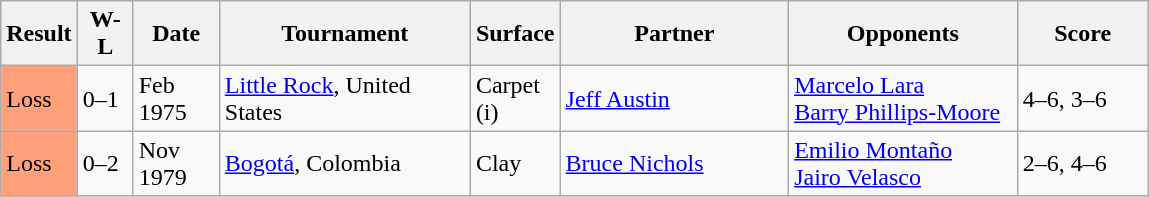<table class="sortable wikitable">
<tr>
<th style="width:40px">Result</th>
<th style="width:30px" class="unsortable">W-L</th>
<th style="width:50px">Date</th>
<th style="width:160px">Tournament</th>
<th style="width:50px">Surface</th>
<th style="width:145px">Partner</th>
<th style="width:145px">Opponents</th>
<th style="width:80px" class="unsortable">Score</th>
</tr>
<tr>
<td style="background:#ffa07a;">Loss</td>
<td>0–1</td>
<td>Feb 1975</td>
<td><a href='#'>Little Rock</a>, United States</td>
<td>Carpet (i)</td>
<td> <a href='#'>Jeff Austin</a></td>
<td> <a href='#'>Marcelo Lara</a><br> <a href='#'>Barry Phillips-Moore</a></td>
<td>4–6, 3–6</td>
</tr>
<tr>
<td style="background:#ffa07a;">Loss</td>
<td>0–2</td>
<td>Nov 1979</td>
<td><a href='#'>Bogotá</a>, Colombia</td>
<td>Clay</td>
<td> <a href='#'>Bruce Nichols</a></td>
<td> <a href='#'>Emilio Montaño</a><br> <a href='#'>Jairo Velasco</a></td>
<td>2–6, 4–6</td>
</tr>
</table>
